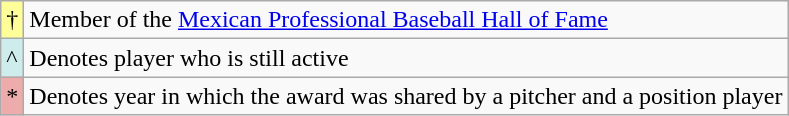<table class="wikitable">
<tr>
<td style="background-color:#FFFF99;">†</td>
<td>Member of the <a href='#'>Mexican Professional Baseball Hall of Fame</a></td>
</tr>
<tr>
<td style="background-color:#CFECEC;">^</td>
<td>Denotes player who is still active</td>
</tr>
<tr>
<td style="background-color:#eeabab;">*</td>
<td>Denotes year in which the award was shared by a pitcher and a position player</td>
</tr>
</table>
